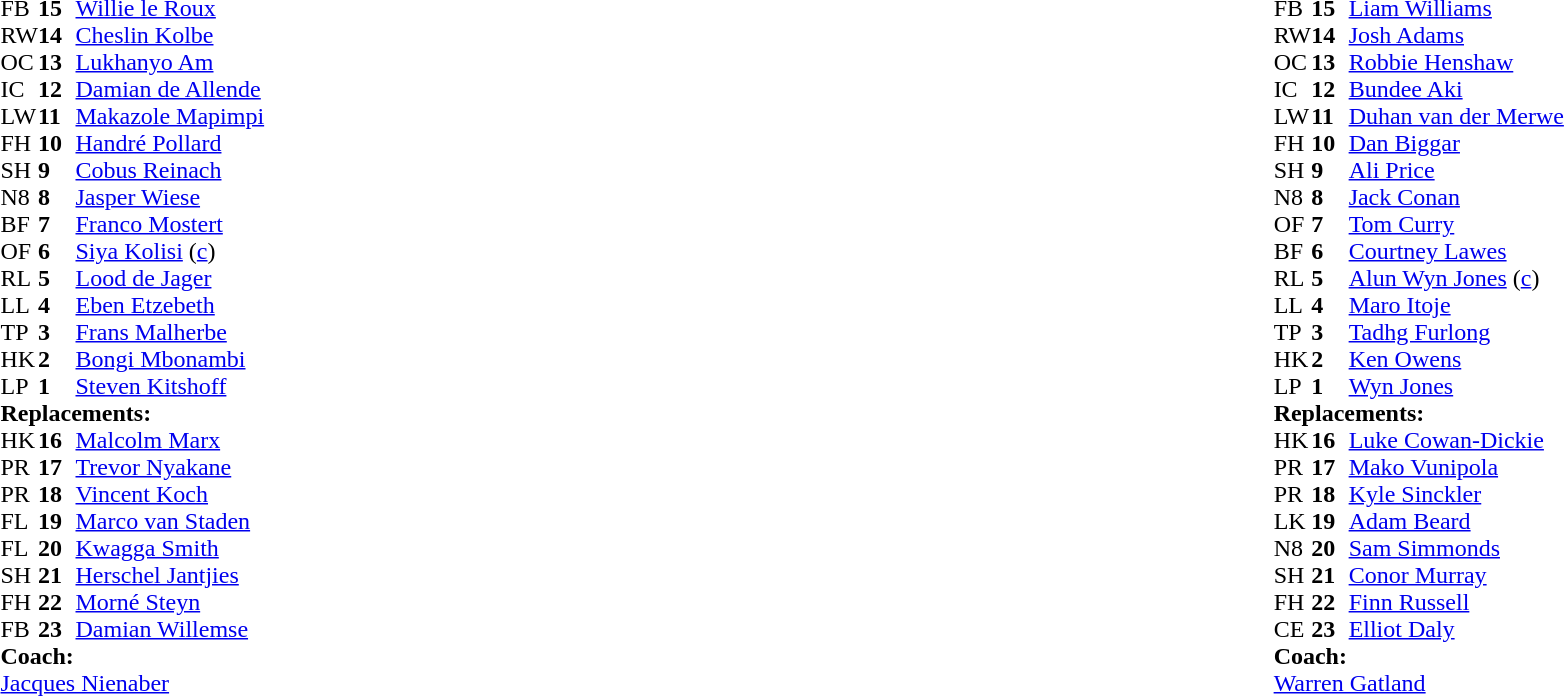<table style="width:100%">
<tr>
<td style="vertical-align:top;width:50%"><br><table cellspacing="0" cellpadding="0">
<tr>
<th width="25"></th>
<th width="25"></th>
</tr>
<tr>
<td>FB</td>
<td><strong>15</strong></td>
<td><a href='#'>Willie le Roux</a></td>
<td></td>
<td></td>
</tr>
<tr>
<td>RW</td>
<td><strong>14</strong></td>
<td><a href='#'>Cheslin Kolbe</a></td>
</tr>
<tr>
<td>OC</td>
<td><strong>13</strong></td>
<td><a href='#'>Lukhanyo Am</a></td>
</tr>
<tr>
<td>IC</td>
<td><strong>12</strong></td>
<td><a href='#'>Damian de Allende</a></td>
</tr>
<tr>
<td>LW</td>
<td><strong>11</strong></td>
<td><a href='#'>Makazole Mapimpi</a></td>
</tr>
<tr>
<td>FH</td>
<td><strong>10</strong></td>
<td><a href='#'>Handré Pollard</a></td>
<td></td>
<td></td>
</tr>
<tr>
<td>SH</td>
<td><strong>9</strong></td>
<td><a href='#'>Cobus Reinach</a></td>
<td></td>
<td></td>
</tr>
<tr>
<td>N8</td>
<td><strong>8</strong></td>
<td><a href='#'>Jasper Wiese</a></td>
<td></td>
<td></td>
<td></td>
</tr>
<tr>
<td>BF</td>
<td><strong>7</strong></td>
<td><a href='#'>Franco Mostert</a></td>
<td></td>
<td colspan="2"></td>
</tr>
<tr>
<td>OF</td>
<td><strong>6</strong></td>
<td><a href='#'>Siya Kolisi</a> (<a href='#'>c</a>)</td>
<td></td>
<td></td>
<td></td>
</tr>
<tr>
<td>RL</td>
<td><strong>5</strong></td>
<td><a href='#'>Lood de Jager</a></td>
<td></td>
<td></td>
<td></td>
<td></td>
</tr>
<tr>
<td>LL</td>
<td><strong>4</strong></td>
<td><a href='#'>Eben Etzebeth</a></td>
</tr>
<tr>
<td>TP</td>
<td><strong>3</strong></td>
<td><a href='#'>Frans Malherbe</a></td>
<td></td>
<td></td>
</tr>
<tr>
<td>HK</td>
<td><strong>2</strong></td>
<td><a href='#'>Bongi Mbonambi</a></td>
<td></td>
<td></td>
</tr>
<tr>
<td>LP</td>
<td><strong>1</strong></td>
<td><a href='#'>Steven Kitshoff</a></td>
<td></td>
<td></td>
</tr>
<tr>
<td colspan=3><strong>Replacements:</strong></td>
</tr>
<tr>
<td>HK</td>
<td><strong>16</strong></td>
<td><a href='#'>Malcolm Marx</a></td>
<td></td>
<td></td>
</tr>
<tr>
<td>PR</td>
<td><strong>17</strong></td>
<td><a href='#'>Trevor Nyakane</a></td>
<td></td>
<td></td>
</tr>
<tr>
<td>PR</td>
<td><strong>18</strong></td>
<td><a href='#'>Vincent Koch</a></td>
<td></td>
<td></td>
</tr>
<tr>
<td>FL</td>
<td><strong>19</strong></td>
<td><a href='#'>Marco van Staden</a></td>
<td></td>
<td></td>
</tr>
<tr>
<td>FL</td>
<td><strong>20</strong></td>
<td><a href='#'>Kwagga Smith</a></td>
<td></td>
<td></td>
<td></td>
<td></td>
</tr>
<tr>
<td>SH</td>
<td><strong>21</strong></td>
<td><a href='#'>Herschel Jantjies</a></td>
<td></td>
<td></td>
</tr>
<tr>
<td>FH</td>
<td><strong>22</strong></td>
<td><a href='#'>Morné Steyn</a></td>
<td></td>
<td></td>
</tr>
<tr>
<td>FB</td>
<td><strong>23</strong></td>
<td><a href='#'>Damian Willemse</a></td>
<td></td>
<td></td>
</tr>
<tr>
<td colspan=3><strong>Coach:</strong></td>
</tr>
<tr>
<td colspan="4"> <a href='#'>Jacques Nienaber</a></td>
</tr>
</table>
</td>
<td valign=top></td>
<td style="vertical-align:top;width:50%"><br><table cellspacing="0" cellpadding="0" style="margin:auto">
<tr>
<th width="25"></th>
<th width="25"></th>
</tr>
<tr>
<td>FB</td>
<td><strong>15</strong></td>
<td> <a href='#'>Liam Williams</a></td>
</tr>
<tr>
<td>RW</td>
<td><strong>14</strong></td>
<td> <a href='#'>Josh Adams</a></td>
</tr>
<tr>
<td>OC</td>
<td><strong>13</strong></td>
<td> <a href='#'>Robbie Henshaw</a></td>
</tr>
<tr>
<td>IC</td>
<td><strong>12</strong></td>
<td> <a href='#'>Bundee Aki</a></td>
</tr>
<tr>
<td>LW</td>
<td><strong>11</strong></td>
<td> <a href='#'>Duhan van der Merwe</a></td>
</tr>
<tr>
<td>FH</td>
<td><strong>10</strong></td>
<td> <a href='#'>Dan Biggar</a></td>
<td></td>
<td></td>
</tr>
<tr>
<td>SH</td>
<td><strong>9</strong></td>
<td> <a href='#'>Ali Price</a></td>
<td></td>
<td></td>
</tr>
<tr>
<td>N8</td>
<td><strong>8</strong></td>
<td> <a href='#'>Jack Conan</a></td>
<td></td>
<td></td>
</tr>
<tr>
<td>OF</td>
<td><strong>7</strong></td>
<td> <a href='#'>Tom Curry</a></td>
</tr>
<tr>
<td>BF</td>
<td><strong>6</strong></td>
<td> <a href='#'>Courtney Lawes</a></td>
</tr>
<tr>
<td>RL</td>
<td><strong>5</strong></td>
<td> <a href='#'>Alun Wyn Jones</a> (<a href='#'>c</a>)</td>
<td></td>
<td></td>
</tr>
<tr>
<td>LL</td>
<td><strong>4</strong></td>
<td> <a href='#'>Maro Itoje</a></td>
</tr>
<tr>
<td>TP</td>
<td><strong>3</strong></td>
<td> <a href='#'>Tadhg Furlong</a></td>
<td></td>
<td></td>
</tr>
<tr>
<td>HK</td>
<td><strong>2</strong></td>
<td> <a href='#'>Ken Owens</a></td>
<td></td>
<td></td>
</tr>
<tr>
<td>LP</td>
<td><strong>1</strong></td>
<td> <a href='#'>Wyn Jones</a></td>
<td></td>
<td></td>
</tr>
<tr>
<td colspan=3><strong>Replacements:</strong></td>
</tr>
<tr>
<td>HK</td>
<td><strong>16</strong></td>
<td> <a href='#'>Luke Cowan-Dickie</a></td>
<td></td>
<td></td>
</tr>
<tr>
<td>PR</td>
<td><strong>17</strong></td>
<td> <a href='#'>Mako Vunipola</a></td>
<td></td>
<td></td>
</tr>
<tr>
<td>PR</td>
<td><strong>18</strong></td>
<td> <a href='#'>Kyle Sinckler</a></td>
<td></td>
<td></td>
</tr>
<tr>
<td>LK</td>
<td><strong>19</strong></td>
<td> <a href='#'>Adam Beard</a></td>
<td></td>
<td></td>
</tr>
<tr>
<td>N8</td>
<td><strong>20</strong></td>
<td> <a href='#'>Sam Simmonds</a></td>
<td></td>
<td></td>
</tr>
<tr>
<td>SH</td>
<td><strong>21</strong></td>
<td> <a href='#'>Conor Murray</a></td>
<td></td>
<td></td>
</tr>
<tr>
<td>FH</td>
<td><strong>22</strong></td>
<td> <a href='#'>Finn Russell</a></td>
<td></td>
<td></td>
</tr>
<tr>
<td>CE</td>
<td><strong>23</strong></td>
<td> <a href='#'>Elliot Daly</a></td>
</tr>
<tr>
<td colspan=3><strong>Coach:</strong></td>
</tr>
<tr>
<td colspan="4"> <a href='#'>Warren Gatland</a></td>
</tr>
</table>
</td>
</tr>
</table>
